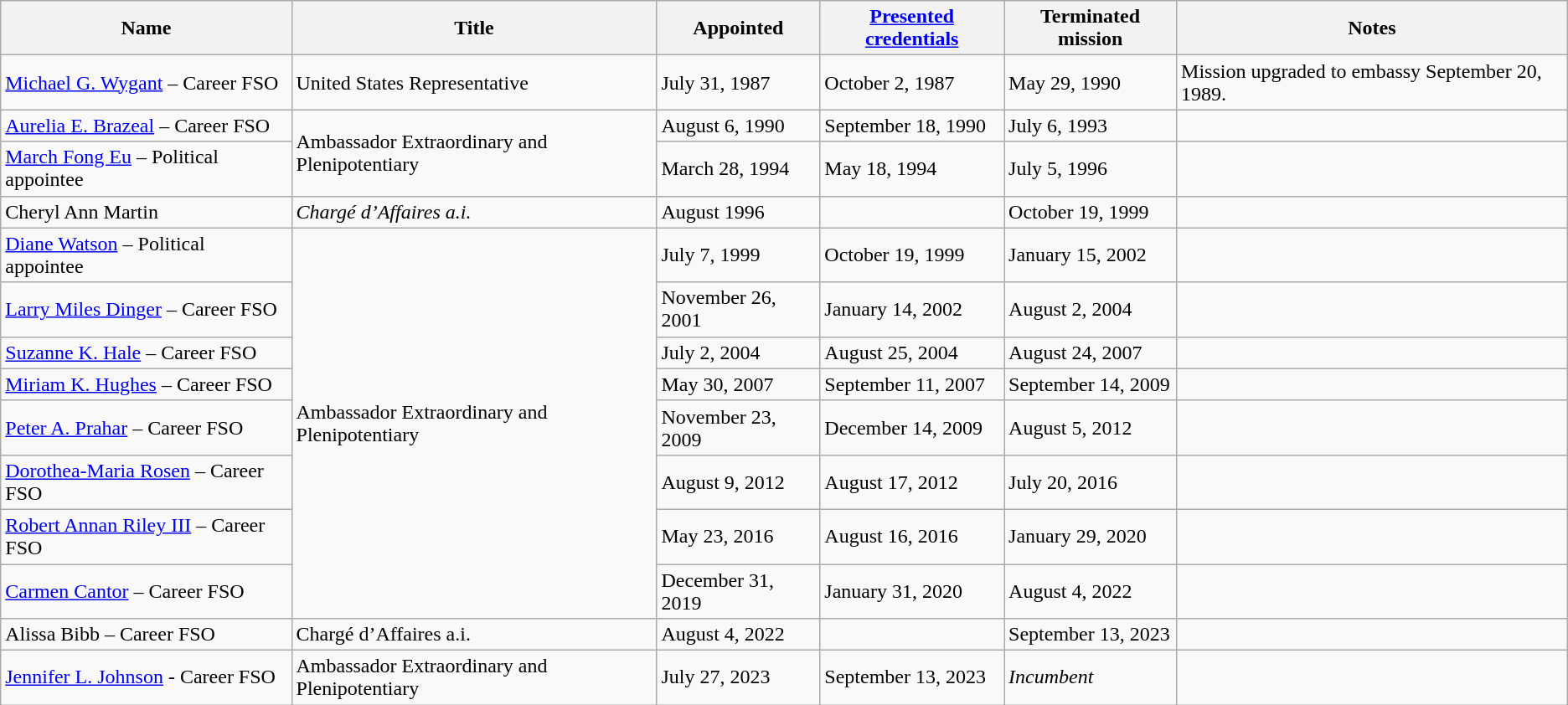<table class="wikitable">
<tr>
<th>Name</th>
<th>Title</th>
<th>Appointed</th>
<th><a href='#'>Presented credentials</a></th>
<th>Terminated mission</th>
<th>Notes</th>
</tr>
<tr>
<td><a href='#'>Michael G. Wygant</a> – Career FSO</td>
<td>United States Representative</td>
<td>July 31, 1987</td>
<td>October 2, 1987</td>
<td>May 29, 1990</td>
<td>Mission upgraded to embassy September 20, 1989.</td>
</tr>
<tr>
<td><a href='#'>Aurelia E. Brazeal</a> – Career FSO</td>
<td rowspan="2">Ambassador Extraordinary and Plenipotentiary</td>
<td>August 6, 1990</td>
<td>September 18, 1990</td>
<td>July 6, 1993</td>
<td></td>
</tr>
<tr>
<td><a href='#'>March Fong Eu</a> – Political appointee</td>
<td>March 28, 1994</td>
<td>May 18, 1994</td>
<td>July 5, 1996</td>
<td></td>
</tr>
<tr>
<td>Cheryl Ann Martin</td>
<td><em>Chargé d’Affaires a.i.</em></td>
<td>August 1996</td>
<td></td>
<td>October 19, 1999</td>
<td></td>
</tr>
<tr>
<td><a href='#'>Diane Watson</a> – Political appointee</td>
<td rowspan="8">Ambassador Extraordinary and Plenipotentiary</td>
<td>July 7, 1999</td>
<td>October 19, 1999</td>
<td>January 15, 2002</td>
<td></td>
</tr>
<tr>
<td><a href='#'>Larry Miles Dinger</a> – Career FSO</td>
<td>November 26, 2001</td>
<td>January 14, 2002</td>
<td>August 2, 2004</td>
<td></td>
</tr>
<tr>
<td><a href='#'>Suzanne K. Hale</a> – Career FSO</td>
<td>July 2, 2004</td>
<td>August 25, 2004</td>
<td>August 24, 2007</td>
<td></td>
</tr>
<tr>
<td><a href='#'>Miriam K. Hughes</a> – Career FSO</td>
<td>May 30, 2007</td>
<td>September 11, 2007</td>
<td>September 14, 2009</td>
<td></td>
</tr>
<tr>
<td><a href='#'>Peter A. Prahar</a> – Career FSO</td>
<td>November 23, 2009</td>
<td>December 14, 2009</td>
<td>August 5, 2012</td>
<td></td>
</tr>
<tr>
<td><a href='#'>Dorothea-Maria Rosen</a> – Career FSO</td>
<td>August 9, 2012</td>
<td>August 17, 2012</td>
<td>July 20, 2016</td>
<td></td>
</tr>
<tr>
<td><a href='#'>Robert Annan Riley III</a> – Career FSO</td>
<td>May 23, 2016</td>
<td>August 16, 2016</td>
<td>January 29, 2020</td>
<td></td>
</tr>
<tr>
<td><a href='#'>Carmen Cantor</a> – Career FSO</td>
<td>December 31, 2019</td>
<td>January 31, 2020</td>
<td>August 4, 2022</td>
<td></td>
</tr>
<tr>
<td>Alissa Bibb – Career FSO</td>
<td>Chargé d’Affaires a.i.</td>
<td>August 4, 2022</td>
<td></td>
<td>September 13, 2023</td>
<td></td>
</tr>
<tr>
<td><a href='#'>Jennifer L. Johnson</a> - Career FSO</td>
<td>Ambassador Extraordinary and Plenipotentiary</td>
<td>July 27, 2023</td>
<td>September 13, 2023</td>
<td><em>Incumbent</em></td>
<td></td>
</tr>
</table>
